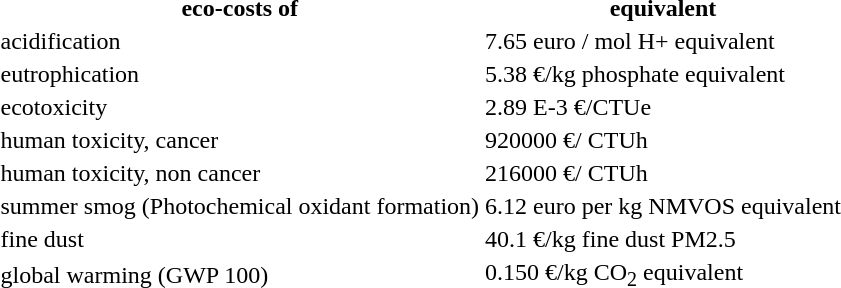<table>
<tr>
<th>eco-costs of</th>
<th>equivalent</th>
</tr>
<tr>
<td>acidification</td>
<td>7.65 euro / mol H+ equivalent</td>
</tr>
<tr>
<td>eutrophication</td>
<td>5.38 €/kg phosphate equivalent</td>
</tr>
<tr>
<td>ecotoxicity</td>
<td>2.89 E-3 €/CTUe</td>
</tr>
<tr>
<td>human toxicity, cancer</td>
<td>920000 €/ CTUh</td>
</tr>
<tr>
<td>human toxicity, non cancer</td>
<td>216000 €/ CTUh</td>
</tr>
<tr>
<td>summer smog (Photochemical oxidant formation)</td>
<td>6.12 euro per kg NMVOS equivalent</td>
</tr>
<tr>
<td>fine dust</td>
<td>40.1 €/kg fine dust PM2.5</td>
</tr>
<tr>
<td>global warming  (GWP 100)</td>
<td>0.150 €/kg CO<sub>2</sub> equivalent</td>
</tr>
</table>
